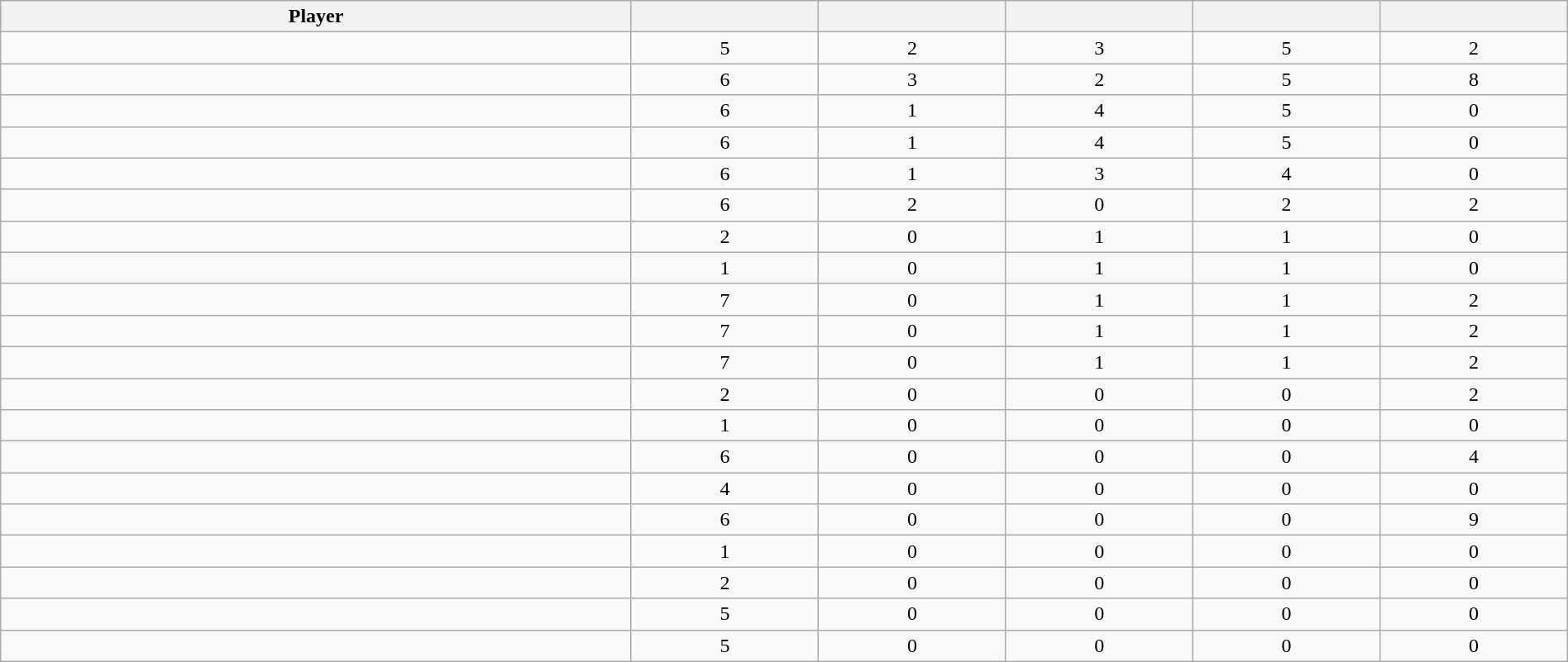<table class="wikitable sortable" style="width:100%;">
<tr align=center>
<th>Player</th>
<th></th>
<th></th>
<th></th>
<th></th>
<th></th>
</tr>
<tr align=center>
<td></td>
<td>5</td>
<td>2</td>
<td>3</td>
<td>5</td>
<td>2</td>
</tr>
<tr align=center>
<td></td>
<td>6</td>
<td>3</td>
<td>2</td>
<td>5</td>
<td>8</td>
</tr>
<tr align=center>
<td></td>
<td>6</td>
<td>1</td>
<td>4</td>
<td>5</td>
<td>0</td>
</tr>
<tr align=center>
<td></td>
<td>6</td>
<td>1</td>
<td>4</td>
<td>5</td>
<td>0</td>
</tr>
<tr align=center>
<td></td>
<td>6</td>
<td>1</td>
<td>3</td>
<td>4</td>
<td>0</td>
</tr>
<tr align=center>
<td></td>
<td>6</td>
<td>2</td>
<td>0</td>
<td>2</td>
<td>2</td>
</tr>
<tr align=center>
<td></td>
<td>2</td>
<td>0</td>
<td>1</td>
<td>1</td>
<td>0</td>
</tr>
<tr align=center>
<td></td>
<td>1</td>
<td>0</td>
<td>1</td>
<td>1</td>
<td>0</td>
</tr>
<tr align=center>
<td></td>
<td>7</td>
<td>0</td>
<td>1</td>
<td>1</td>
<td>2</td>
</tr>
<tr align=center>
<td></td>
<td>7</td>
<td>0</td>
<td>1</td>
<td>1</td>
<td>2</td>
</tr>
<tr align=center>
<td></td>
<td>7</td>
<td>0</td>
<td>1</td>
<td>1</td>
<td>2</td>
</tr>
<tr align=center>
<td></td>
<td>2</td>
<td>0</td>
<td>0</td>
<td>0</td>
<td>2</td>
</tr>
<tr align=center>
<td></td>
<td>1</td>
<td>0</td>
<td>0</td>
<td>0</td>
<td>0</td>
</tr>
<tr align=center>
<td></td>
<td>6</td>
<td>0</td>
<td>0</td>
<td>0</td>
<td>4</td>
</tr>
<tr align=center>
<td></td>
<td>4</td>
<td>0</td>
<td>0</td>
<td>0</td>
<td>0</td>
</tr>
<tr align=center>
<td></td>
<td>6</td>
<td>0</td>
<td>0</td>
<td>0</td>
<td>9</td>
</tr>
<tr align=center>
<td></td>
<td>1</td>
<td>0</td>
<td>0</td>
<td>0</td>
<td>0</td>
</tr>
<tr align=center>
<td></td>
<td>2</td>
<td>0</td>
<td>0</td>
<td>0</td>
<td>0</td>
</tr>
<tr align=center>
<td></td>
<td>5</td>
<td>0</td>
<td>0</td>
<td>0</td>
<td>0</td>
</tr>
<tr align=center>
<td></td>
<td>5</td>
<td>0</td>
<td>0</td>
<td>0</td>
<td>0</td>
</tr>
</table>
